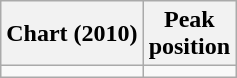<table class="wikitable">
<tr>
<th>Chart (2010)</th>
<th>Peak<br>position</th>
</tr>
<tr>
<td></td>
</tr>
</table>
